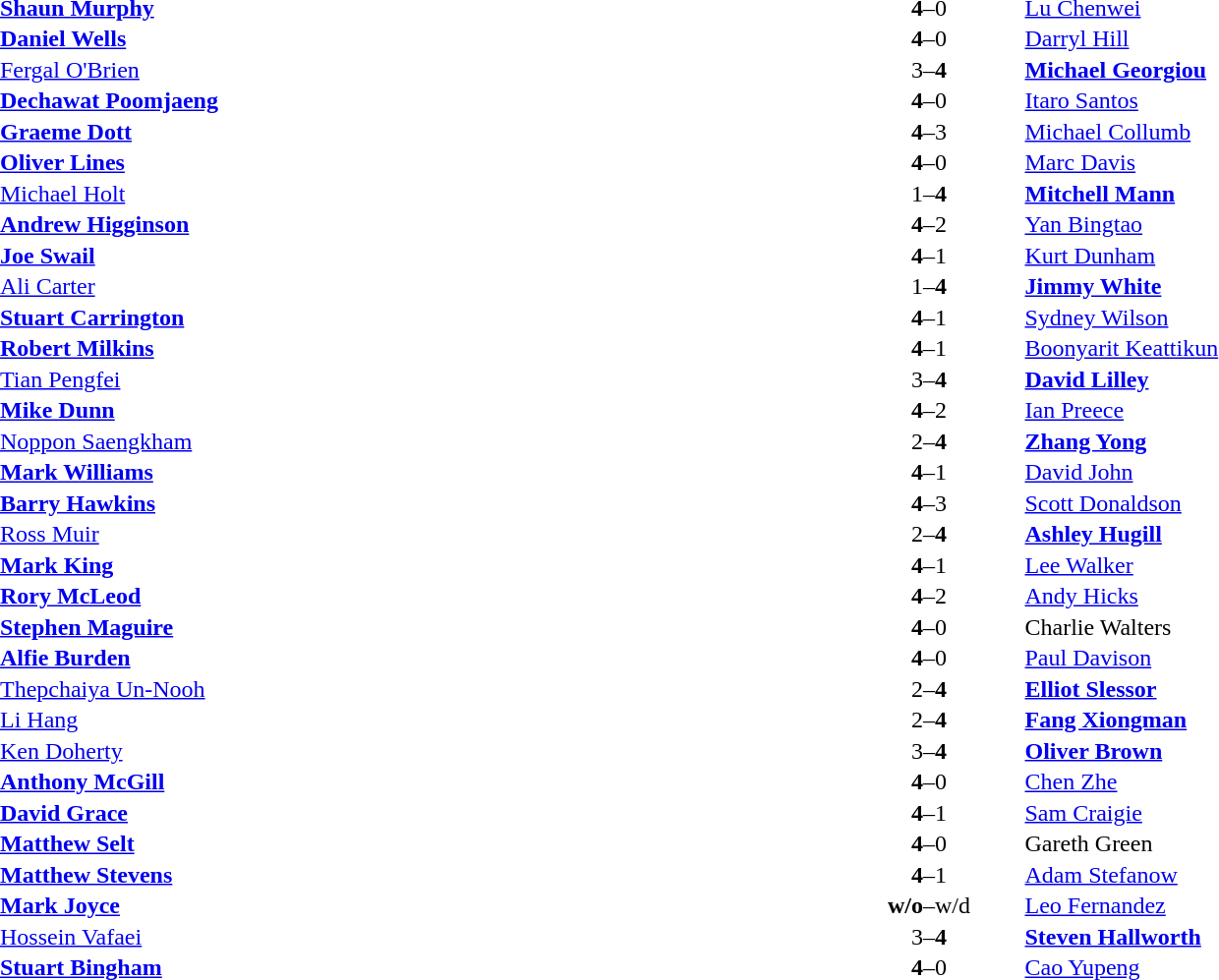<table width="100%" cellspacing="1">
<tr>
<th width=45%></th>
<th width=10%></th>
<th width=45%></th>
</tr>
<tr>
<td> <strong><a href='#'>Shaun Murphy</a></strong></td>
<td align="center"><strong>4</strong>–0</td>
<td> <a href='#'>Lu Chenwei</a></td>
</tr>
<tr>
<td> <strong><a href='#'>Daniel Wells</a></strong></td>
<td align="center"><strong>4</strong>–0</td>
<td> <a href='#'>Darryl Hill</a></td>
</tr>
<tr>
<td> <a href='#'>Fergal O'Brien</a></td>
<td align="center">3–<strong>4</strong></td>
<td> <strong><a href='#'>Michael Georgiou</a></strong></td>
</tr>
<tr>
<td> <strong><a href='#'>Dechawat Poomjaeng</a></strong></td>
<td align="center"><strong>4</strong>–0</td>
<td> <a href='#'>Itaro Santos</a></td>
</tr>
<tr>
<td> <strong><a href='#'>Graeme Dott</a></strong></td>
<td align="center"><strong>4</strong>–3</td>
<td> <a href='#'>Michael Collumb</a></td>
</tr>
<tr>
<td> <strong><a href='#'>Oliver Lines</a></strong></td>
<td align="center"><strong>4</strong>–0</td>
<td> <a href='#'>Marc Davis</a></td>
</tr>
<tr>
<td> <a href='#'>Michael Holt</a></td>
<td align="center">1–<strong>4</strong></td>
<td> <strong><a href='#'>Mitchell Mann</a></strong></td>
</tr>
<tr>
<td> <strong><a href='#'>Andrew Higginson</a></strong></td>
<td align="center"><strong>4</strong>–2</td>
<td> <a href='#'>Yan Bingtao</a></td>
</tr>
<tr>
<td> <strong><a href='#'>Joe Swail</a></strong></td>
<td align="center"><strong>4</strong>–1</td>
<td> <a href='#'>Kurt Dunham</a></td>
</tr>
<tr>
<td> <a href='#'>Ali Carter</a></td>
<td align="center">1–<strong>4</strong></td>
<td> <strong><a href='#'>Jimmy White</a></strong></td>
</tr>
<tr>
<td> <strong><a href='#'>Stuart Carrington</a></strong></td>
<td align="center"><strong>4</strong>–1</td>
<td> <a href='#'>Sydney Wilson</a></td>
</tr>
<tr>
<td> <strong><a href='#'>Robert Milkins</a></strong></td>
<td align="center"><strong>4</strong>–1</td>
<td> <a href='#'>Boonyarit Keattikun</a></td>
</tr>
<tr>
<td> <a href='#'>Tian Pengfei</a></td>
<td align="center">3–<strong>4</strong></td>
<td> <strong><a href='#'>David Lilley</a></strong></td>
</tr>
<tr>
<td> <strong><a href='#'>Mike Dunn</a></strong></td>
<td align="center"><strong>4</strong>–2</td>
<td> <a href='#'>Ian Preece</a></td>
</tr>
<tr>
<td> <a href='#'>Noppon Saengkham</a></td>
<td align="center">2–<strong>4</strong></td>
<td> <strong><a href='#'>Zhang Yong</a></strong></td>
</tr>
<tr>
<td> <strong><a href='#'>Mark Williams</a></strong></td>
<td align="center"><strong>4</strong>–1</td>
<td> <a href='#'>David John</a></td>
</tr>
<tr>
<td> <strong><a href='#'>Barry Hawkins</a></strong></td>
<td align="center"><strong>4</strong>–3</td>
<td> <a href='#'>Scott Donaldson</a></td>
</tr>
<tr>
<td> <a href='#'>Ross Muir</a></td>
<td align="center">2–<strong>4</strong></td>
<td> <strong><a href='#'>Ashley Hugill</a></strong></td>
</tr>
<tr>
<td> <strong><a href='#'>Mark King</a></strong></td>
<td align="center"><strong>4</strong>–1</td>
<td> <a href='#'>Lee Walker</a></td>
</tr>
<tr>
<td> <strong><a href='#'>Rory McLeod</a></strong></td>
<td align="center"><strong>4</strong>–2</td>
<td> <a href='#'>Andy Hicks</a></td>
</tr>
<tr>
<td> <strong><a href='#'>Stephen Maguire</a></strong></td>
<td align="center"><strong>4</strong>–0</td>
<td> Charlie Walters</td>
</tr>
<tr>
<td> <strong><a href='#'>Alfie Burden</a></strong></td>
<td align="center"><strong>4</strong>–0</td>
<td> <a href='#'>Paul Davison</a></td>
</tr>
<tr>
<td> <a href='#'>Thepchaiya Un-Nooh</a></td>
<td align="center">2–<strong>4</strong></td>
<td> <strong><a href='#'>Elliot Slessor</a></strong></td>
</tr>
<tr>
<td> <a href='#'>Li Hang</a></td>
<td align="center">2–<strong>4</strong></td>
<td> <strong><a href='#'>Fang Xiongman</a></strong></td>
</tr>
<tr>
<td> <a href='#'>Ken Doherty</a></td>
<td align="center">3–<strong>4</strong></td>
<td> <strong><a href='#'>Oliver Brown</a></strong></td>
</tr>
<tr>
<td> <strong><a href='#'>Anthony McGill</a></strong></td>
<td align="center"><strong>4</strong>–0</td>
<td> <a href='#'>Chen Zhe</a></td>
</tr>
<tr>
<td> <strong><a href='#'>David Grace</a></strong></td>
<td align="center"><strong>4</strong>–1</td>
<td> <a href='#'>Sam Craigie</a></td>
</tr>
<tr>
<td> <strong><a href='#'>Matthew Selt</a></strong></td>
<td align="center"><strong>4</strong>–0</td>
<td> Gareth Green</td>
</tr>
<tr>
<td> <strong><a href='#'>Matthew Stevens</a></strong></td>
<td align="center"><strong>4</strong>–1</td>
<td> <a href='#'>Adam Stefanow</a></td>
</tr>
<tr>
<td> <strong><a href='#'>Mark Joyce</a></strong></td>
<td align="center"><strong>w/o</strong>–w/d</td>
<td> <a href='#'>Leo Fernandez</a></td>
</tr>
<tr>
<td> <a href='#'>Hossein Vafaei</a></td>
<td align="center">3–<strong>4</strong></td>
<td> <strong><a href='#'>Steven Hallworth</a></strong></td>
</tr>
<tr>
<td> <strong><a href='#'>Stuart Bingham</a></strong></td>
<td align="center"><strong>4</strong>–0</td>
<td> <a href='#'>Cao Yupeng</a></td>
</tr>
</table>
